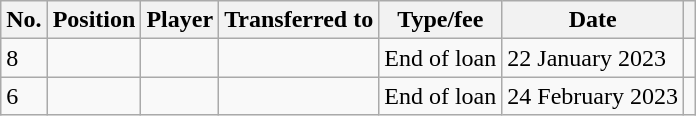<table class="wikitable plainrowheaders sortable" style="text-align:center; text-align:left">
<tr>
<th scope="col">No.</th>
<th scope="col">Position</th>
<th scope="col">Player</th>
<th scope="col">Transferred to</th>
<th scope="col">Type/fee</th>
<th scope="col">Date</th>
<th scope="col" class="unsortable"></th>
</tr>
<tr>
<td>8</td>
<td></td>
<td></td>
<td></td>
<td>End of loan</td>
<td>22 January 2023</td>
<td></td>
</tr>
<tr>
<td>6</td>
<td></td>
<td></td>
<td></td>
<td>End of loan</td>
<td>24 February 2023</td>
<td></td>
</tr>
</table>
